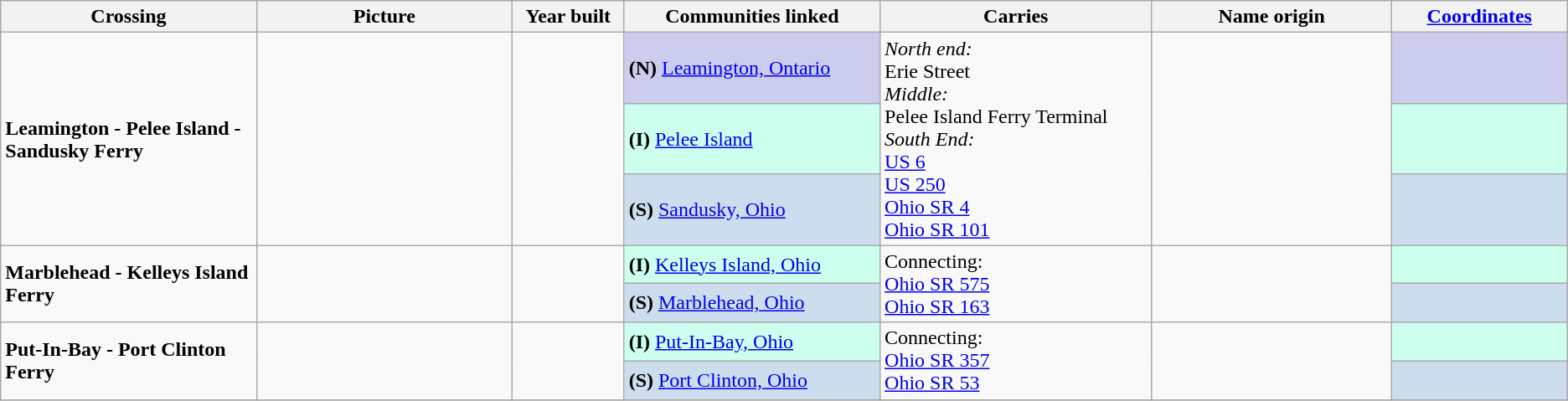<table class=wikitable>
<tr>
<th width="16%">Crossing</th>
<th width="16%">Picture</th>
<th width="7%">Year built</th>
<th width="16%">Communities linked</th>
<th width="17%">Carries</th>
<th width="15%">Name origin</th>
<th width="11%"><a href='#'>Coordinates</a></th>
</tr>
<tr>
<td rowspan="3"><strong>Leamington - Pelee Island - Sandusky Ferry</strong></td>
<td rowspan="3"></td>
<td rowspan="3"></td>
<td style="background:#ccccee;"><strong>(N)</strong> <a href='#'>Leamington, Ontario</a></td>
<td rowspan="3"><em>North end:</em><br>Erie Street<br><em>Middle:</em><br>Pelee Island Ferry Terminal<br><em>South End:</em><br> <a href='#'>US 6</a><br> <a href='#'>US 250</a><br> <a href='#'>Ohio SR 4</a><br> <a href='#'>Ohio SR 101</a></td>
<td rowspan="3"></td>
<td style="background:#ccccee;"></td>
</tr>
<tr>
<td style="background:#ccffee;"><strong>(I)</strong> <a href='#'>Pelee Island</a></td>
<td style="background:#ccffee;"></td>
</tr>
<tr>
<td style="background:#ccddee;"><strong>(S)</strong> <a href='#'>Sandusky, Ohio</a></td>
<td style="background:#ccddee;"></td>
</tr>
<tr>
<td rowspan="2"><strong>Marblehead - Kelleys Island Ferry</strong></td>
<td rowspan="2"></td>
<td rowspan="2"></td>
<td style="background:#ccffee;"><strong>(I)</strong> <a href='#'>Kelleys Island, Ohio</a></td>
<td rowspan="2">Connecting:<br> <a href='#'>Ohio SR 575</a><br> <a href='#'>Ohio SR 163</a></td>
<td rowspan="2"></td>
<td style="background:#ccffee;"></td>
</tr>
<tr>
<td style="background:#ccddee;"><strong>(S)</strong> <a href='#'>Marblehead, Ohio</a></td>
<td style="background:#ccddee;"></td>
</tr>
<tr>
<td rowspan="2"><strong>Put-In-Bay - Port Clinton Ferry</strong></td>
<td rowspan="2"></td>
<td rowspan="2"></td>
<td style="background:#ccffee;"><strong>(I)</strong> <a href='#'>Put-In-Bay, Ohio</a></td>
<td rowspan="2">Connecting:<br> <a href='#'>Ohio SR 357</a><br> <a href='#'>Ohio SR 53</a></td>
<td rowspan="2"></td>
<td style="background:#ccffee;"></td>
</tr>
<tr>
<td style="background:#ccddee;"><strong>(S)</strong> <a href='#'>Port Clinton, Ohio</a></td>
<td style="background:#ccddee;"></td>
</tr>
<tr>
</tr>
</table>
